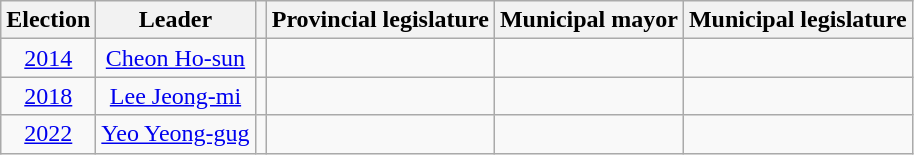<table class="wikitable" style="text-align:center">
<tr>
<th>Election</th>
<th>Leader</th>
<th></th>
<th>Provincial legislature</th>
<th>Municipal mayor</th>
<th>Municipal legislature</th>
</tr>
<tr>
<td><a href='#'>2014</a></td>
<td><a href='#'>Cheon Ho-sun</a></td>
<td></td>
<td></td>
<td></td>
<td></td>
</tr>
<tr>
<td><a href='#'>2018</a></td>
<td><a href='#'>Lee Jeong-mi</a></td>
<td></td>
<td></td>
<td></td>
<td></td>
</tr>
<tr>
<td><a href='#'>2022</a></td>
<td><a href='#'>Yeo Yeong-gug</a></td>
<td></td>
<td></td>
<td></td>
<td></td>
</tr>
</table>
